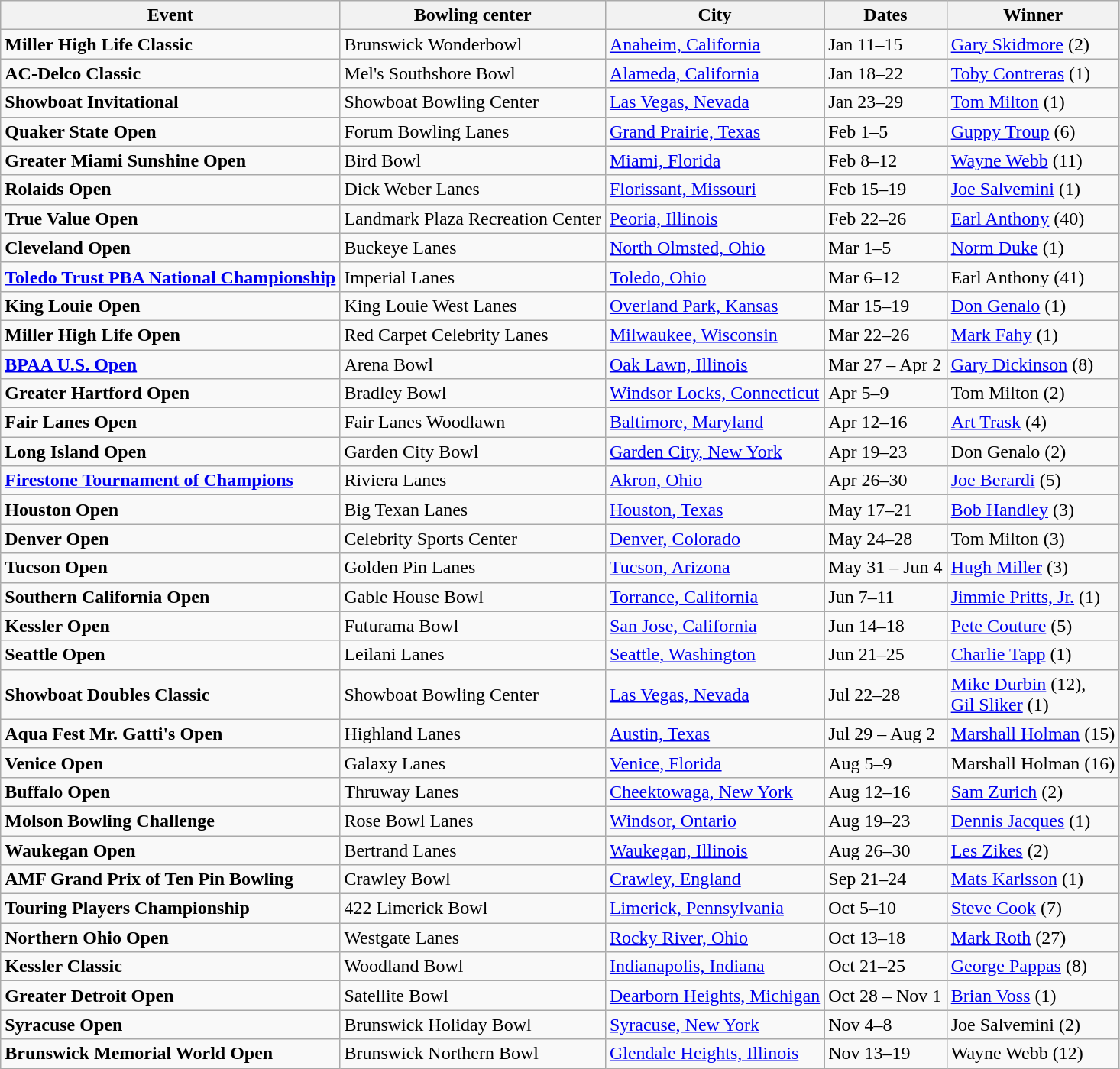<table class="wikitable">
<tr>
<th>Event</th>
<th>Bowling center</th>
<th>City</th>
<th>Dates</th>
<th>Winner</th>
</tr>
<tr>
<td><strong>Miller High Life Classic</strong></td>
<td>Brunswick Wonderbowl</td>
<td><a href='#'>Anaheim, California</a></td>
<td>Jan 11–15</td>
<td><a href='#'>Gary Skidmore</a> (2)</td>
</tr>
<tr>
<td><strong>AC-Delco Classic</strong></td>
<td>Mel's Southshore Bowl</td>
<td><a href='#'>Alameda, California</a></td>
<td>Jan 18–22</td>
<td><a href='#'>Toby Contreras</a> (1)</td>
</tr>
<tr>
<td><strong>Showboat Invitational</strong></td>
<td>Showboat Bowling Center</td>
<td><a href='#'>Las Vegas, Nevada</a></td>
<td>Jan 23–29</td>
<td><a href='#'>Tom Milton</a> (1)</td>
</tr>
<tr>
<td><strong>Quaker State Open</strong></td>
<td>Forum Bowling Lanes</td>
<td><a href='#'>Grand Prairie, Texas</a></td>
<td>Feb 1–5</td>
<td><a href='#'>Guppy Troup</a> (6)</td>
</tr>
<tr>
<td><strong>Greater Miami Sunshine Open</strong></td>
<td>Bird Bowl</td>
<td><a href='#'>Miami, Florida</a></td>
<td>Feb 8–12</td>
<td><a href='#'>Wayne Webb</a> (11)</td>
</tr>
<tr>
<td><strong>Rolaids Open</strong></td>
<td>Dick Weber Lanes</td>
<td><a href='#'>Florissant, Missouri</a></td>
<td>Feb 15–19</td>
<td><a href='#'>Joe Salvemini</a> (1)</td>
</tr>
<tr>
<td><strong>True Value Open</strong></td>
<td>Landmark Plaza Recreation Center</td>
<td><a href='#'>Peoria, Illinois</a></td>
<td>Feb 22–26</td>
<td><a href='#'>Earl Anthony</a> (40)</td>
</tr>
<tr>
<td><strong>Cleveland Open</strong></td>
<td>Buckeye Lanes</td>
<td><a href='#'>North Olmsted, Ohio</a></td>
<td>Mar 1–5</td>
<td><a href='#'>Norm Duke</a> (1)</td>
</tr>
<tr>
<td><strong><a href='#'>Toledo Trust PBA National Championship</a></strong></td>
<td>Imperial Lanes</td>
<td><a href='#'>Toledo, Ohio</a></td>
<td>Mar 6–12</td>
<td>Earl Anthony (41)</td>
</tr>
<tr>
<td><strong>King Louie Open</strong></td>
<td>King Louie West Lanes</td>
<td><a href='#'>Overland Park, Kansas</a></td>
<td>Mar 15–19</td>
<td><a href='#'>Don Genalo</a> (1)</td>
</tr>
<tr>
<td><strong>Miller High Life Open</strong></td>
<td>Red Carpet Celebrity Lanes</td>
<td><a href='#'>Milwaukee, Wisconsin</a></td>
<td>Mar 22–26</td>
<td><a href='#'>Mark Fahy</a> (1)</td>
</tr>
<tr>
<td><strong><a href='#'>BPAA U.S. Open</a></strong></td>
<td>Arena Bowl</td>
<td><a href='#'>Oak Lawn, Illinois</a></td>
<td>Mar 27 – Apr 2</td>
<td><a href='#'>Gary Dickinson</a> (8)</td>
</tr>
<tr>
<td><strong>Greater Hartford Open</strong></td>
<td>Bradley Bowl</td>
<td><a href='#'>Windsor Locks, Connecticut</a></td>
<td>Apr 5–9</td>
<td>Tom Milton (2)</td>
</tr>
<tr>
<td><strong>Fair Lanes Open</strong></td>
<td>Fair Lanes Woodlawn</td>
<td><a href='#'>Baltimore, Maryland</a></td>
<td>Apr 12–16</td>
<td><a href='#'>Art Trask</a> (4)</td>
</tr>
<tr>
<td><strong>Long Island Open</strong></td>
<td>Garden City Bowl</td>
<td><a href='#'>Garden City, New York</a></td>
<td>Apr 19–23</td>
<td>Don Genalo (2)</td>
</tr>
<tr>
<td><strong><a href='#'>Firestone Tournament of Champions</a></strong></td>
<td>Riviera Lanes</td>
<td><a href='#'>Akron, Ohio</a></td>
<td>Apr 26–30</td>
<td><a href='#'>Joe Berardi</a> (5)</td>
</tr>
<tr>
<td><strong>Houston Open</strong></td>
<td>Big Texan Lanes</td>
<td><a href='#'>Houston, Texas</a></td>
<td>May 17–21</td>
<td><a href='#'>Bob Handley</a> (3)</td>
</tr>
<tr>
<td><strong>Denver Open</strong></td>
<td>Celebrity Sports Center</td>
<td><a href='#'>Denver, Colorado</a></td>
<td>May 24–28</td>
<td>Tom Milton (3)</td>
</tr>
<tr>
<td><strong>Tucson Open</strong></td>
<td>Golden Pin Lanes</td>
<td><a href='#'>Tucson, Arizona</a></td>
<td>May 31 – Jun 4</td>
<td><a href='#'>Hugh Miller</a> (3)</td>
</tr>
<tr>
<td><strong>Southern California Open</strong></td>
<td>Gable House Bowl</td>
<td><a href='#'>Torrance, California</a></td>
<td>Jun 7–11</td>
<td><a href='#'>Jimmie Pritts, Jr.</a> (1)</td>
</tr>
<tr>
<td><strong>Kessler Open</strong></td>
<td>Futurama Bowl</td>
<td><a href='#'>San Jose, California</a></td>
<td>Jun 14–18</td>
<td><a href='#'>Pete Couture</a> (5)</td>
</tr>
<tr>
<td><strong>Seattle Open</strong></td>
<td>Leilani Lanes</td>
<td><a href='#'>Seattle, Washington</a></td>
<td>Jun 21–25</td>
<td><a href='#'>Charlie Tapp</a> (1)</td>
</tr>
<tr>
<td><strong>Showboat Doubles Classic</strong></td>
<td>Showboat Bowling Center</td>
<td><a href='#'>Las Vegas, Nevada</a></td>
<td>Jul 22–28</td>
<td><a href='#'>Mike Durbin</a> (12),<br><a href='#'>Gil Sliker</a> (1)</td>
</tr>
<tr>
<td><strong>Aqua Fest Mr. Gatti's Open</strong></td>
<td>Highland Lanes</td>
<td><a href='#'>Austin, Texas</a></td>
<td>Jul 29 – Aug 2</td>
<td><a href='#'>Marshall Holman</a> (15)</td>
</tr>
<tr>
<td><strong>Venice Open</strong></td>
<td>Galaxy Lanes</td>
<td><a href='#'>Venice, Florida</a></td>
<td>Aug 5–9</td>
<td>Marshall Holman (16)</td>
</tr>
<tr>
<td><strong>Buffalo Open</strong></td>
<td>Thruway Lanes</td>
<td><a href='#'>Cheektowaga, New York</a></td>
<td>Aug 12–16</td>
<td><a href='#'>Sam Zurich</a> (2)</td>
</tr>
<tr>
<td><strong>Molson Bowling Challenge</strong></td>
<td>Rose Bowl Lanes</td>
<td><a href='#'>Windsor, Ontario</a></td>
<td>Aug 19–23</td>
<td><a href='#'>Dennis Jacques</a> (1)</td>
</tr>
<tr>
<td><strong>Waukegan Open</strong></td>
<td>Bertrand Lanes</td>
<td><a href='#'>Waukegan, Illinois</a></td>
<td>Aug 26–30</td>
<td><a href='#'>Les Zikes</a> (2)</td>
</tr>
<tr>
<td><strong>AMF Grand Prix of Ten Pin Bowling</strong></td>
<td>Crawley Bowl</td>
<td><a href='#'>Crawley, England</a></td>
<td>Sep 21–24</td>
<td><a href='#'>Mats Karlsson</a> (1)</td>
</tr>
<tr>
<td><strong>Touring Players Championship</strong></td>
<td>422 Limerick Bowl</td>
<td><a href='#'>Limerick, Pennsylvania</a></td>
<td>Oct 5–10</td>
<td><a href='#'>Steve Cook</a> (7)</td>
</tr>
<tr>
<td><strong>Northern Ohio Open</strong></td>
<td>Westgate Lanes</td>
<td><a href='#'>Rocky River, Ohio</a></td>
<td>Oct 13–18</td>
<td><a href='#'>Mark Roth</a> (27)</td>
</tr>
<tr>
<td><strong>Kessler Classic</strong></td>
<td>Woodland Bowl</td>
<td><a href='#'>Indianapolis, Indiana</a></td>
<td>Oct 21–25</td>
<td><a href='#'>George Pappas</a> (8)</td>
</tr>
<tr>
<td><strong>Greater Detroit Open</strong></td>
<td>Satellite Bowl</td>
<td><a href='#'>Dearborn Heights, Michigan</a></td>
<td>Oct 28 – Nov 1</td>
<td><a href='#'>Brian Voss</a> (1)</td>
</tr>
<tr>
<td><strong>Syracuse Open</strong></td>
<td>Brunswick Holiday Bowl</td>
<td><a href='#'>Syracuse, New York</a></td>
<td>Nov 4–8</td>
<td>Joe Salvemini (2)</td>
</tr>
<tr>
<td><strong>Brunswick Memorial World Open</strong></td>
<td>Brunswick Northern Bowl</td>
<td><a href='#'>Glendale Heights, Illinois</a></td>
<td>Nov 13–19</td>
<td>Wayne Webb (12)</td>
</tr>
</table>
